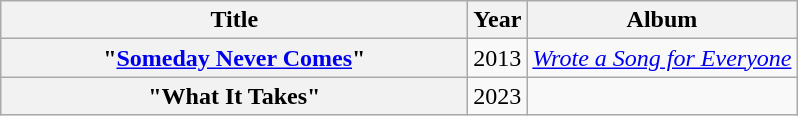<table class="wikitable plainrowheaders" style="text-align:center;">
<tr>
<th scope="col" rowspan="1" style="width:19em;">Title</th>
<th scope="col" rowspan="1">Year</th>
<th scope="col" rowspan="1">Album</th>
</tr>
<tr>
<th scope="row">"<a href='#'>Someday Never Comes</a>"<br></th>
<td>2013</td>
<td><em><a href='#'>Wrote a Song for Everyone</a></em></td>
</tr>
<tr>
<th scope="row">"What It Takes"<br></th>
<td>2023</td>
<td></td>
</tr>
</table>
